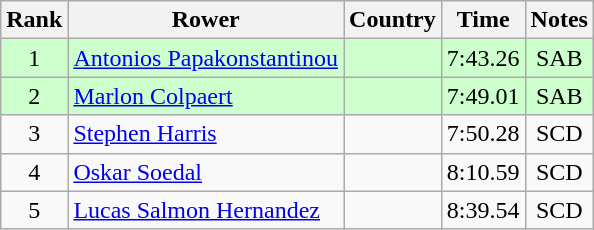<table class="wikitable" style="text-align:center">
<tr>
<th>Rank</th>
<th>Rower</th>
<th>Country</th>
<th>Time</th>
<th>Notes</th>
</tr>
<tr bgcolor=ccffcc>
<td>1</td>
<td align="left"><a href='#'>Antonios Papakonstantinou</a></td>
<td align="left"></td>
<td>7:43.26</td>
<td>SAB</td>
</tr>
<tr bgcolor=ccffcc>
<td>2</td>
<td align="left"><a href='#'>Marlon Colpaert</a></td>
<td align="left"></td>
<td>7:49.01</td>
<td>SAB</td>
</tr>
<tr>
<td>3</td>
<td align="left"><a href='#'>Stephen Harris</a></td>
<td align="left"></td>
<td>7:50.28</td>
<td>SCD</td>
</tr>
<tr>
<td>4</td>
<td align="left"><a href='#'>Oskar Soedal</a></td>
<td align="left"></td>
<td>8:10.59</td>
<td>SCD</td>
</tr>
<tr>
<td>5</td>
<td align="left"><a href='#'>Lucas Salmon Hernandez</a></td>
<td align="left"></td>
<td>8:39.54</td>
<td>SCD</td>
</tr>
</table>
